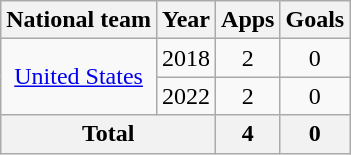<table class="wikitable" style="text-align:center">
<tr>
<th>National team</th>
<th>Year</th>
<th>Apps</th>
<th>Goals</th>
</tr>
<tr>
<td rowspan="2"><a href='#'>United States</a></td>
<td>2018</td>
<td>2</td>
<td>0</td>
</tr>
<tr>
<td>2022</td>
<td>2</td>
<td>0</td>
</tr>
<tr>
<th colspan="2">Total</th>
<th>4</th>
<th>0</th>
</tr>
</table>
